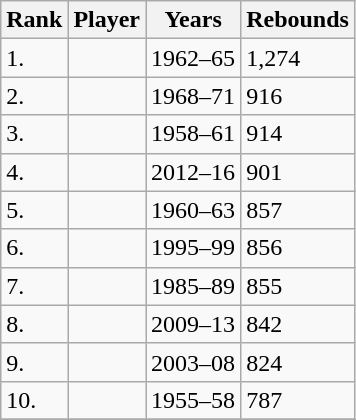<table class="wikitable sortable">
<tr>
<th>Rank</th>
<th>Player</th>
<th>Years</th>
<th>Rebounds</th>
</tr>
<tr>
<td>1.</td>
<td></td>
<td>1962–65</td>
<td>1,274</td>
</tr>
<tr>
<td>2.</td>
<td></td>
<td>1968–71</td>
<td>916</td>
</tr>
<tr>
<td>3.</td>
<td></td>
<td>1958–61</td>
<td>914</td>
</tr>
<tr>
<td>4.</td>
<td></td>
<td>2012–16</td>
<td>901</td>
</tr>
<tr>
<td>5.</td>
<td></td>
<td>1960–63</td>
<td>857</td>
</tr>
<tr>
<td>6.</td>
<td></td>
<td>1995–99</td>
<td>856</td>
</tr>
<tr>
<td>7.</td>
<td></td>
<td>1985–89</td>
<td>855</td>
</tr>
<tr>
<td>8.</td>
<td></td>
<td>2009–13</td>
<td>842</td>
</tr>
<tr>
<td>9.</td>
<td></td>
<td>2003–08</td>
<td>824</td>
</tr>
<tr>
<td>10.</td>
<td></td>
<td>1955–58</td>
<td>787</td>
</tr>
<tr>
</tr>
</table>
